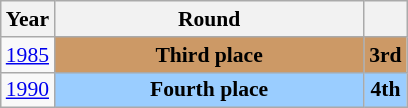<table class="wikitable" style="text-align: center; font-size:90%">
<tr>
<th>Year</th>
<th style="width:200px">Round</th>
<th></th>
</tr>
<tr>
<td><a href='#'>1985</a></td>
<td bgcolor="cc9966"><strong>Third place</strong></td>
<td bgcolor="cc9966"><strong>3rd</strong></td>
</tr>
<tr>
<td><a href='#'>1990</a></td>
<td bgcolor="9acdff"><strong>Fourth place</strong></td>
<td bgcolor="9acdff"><strong>4th</strong></td>
</tr>
</table>
